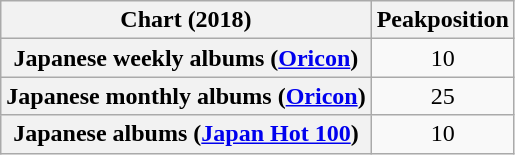<table class="wikitable plainrowheaders" style="text-align:center;">
<tr>
<th>Chart (2018)</th>
<th>Peakposition</th>
</tr>
<tr>
<th scope="row">Japanese weekly albums (<a href='#'>Oricon</a>)</th>
<td>10</td>
</tr>
<tr>
<th scope="row">Japanese monthly albums (<a href='#'>Oricon</a>)</th>
<td>25</td>
</tr>
<tr>
<th scope="row">Japanese albums (<a href='#'>Japan Hot 100</a>)</th>
<td>10</td>
</tr>
</table>
